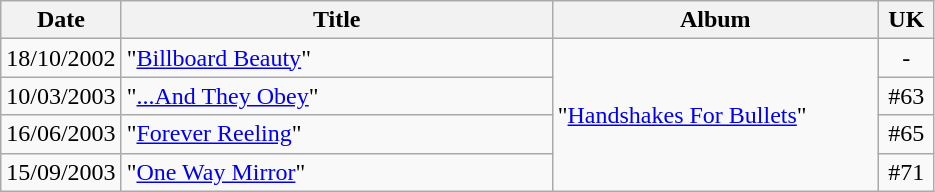<table class="wikitable">
<tr>
<th>Date</th>
<th width="280">Title</th>
<th width="210">Album</th>
<th width="30">UK</th>
</tr>
<tr>
<td>18/10/2002</td>
<td>"<a href='#'>Billboard Beauty</a>"</td>
<td rowspan="4">"<a href='#'>Handshakes For Bullets</a>"</td>
<td align="center">-</td>
</tr>
<tr>
<td>10/03/2003</td>
<td>"<a href='#'>...And They Obey</a>"</td>
<td align="center">#63</td>
</tr>
<tr>
<td>16/06/2003</td>
<td>"<a href='#'>Forever Reeling</a>"</td>
<td align="center">#65</td>
</tr>
<tr>
<td>15/09/2003</td>
<td>"<a href='#'>One Way Mirror</a>"</td>
<td align="center">#71</td>
</tr>
</table>
